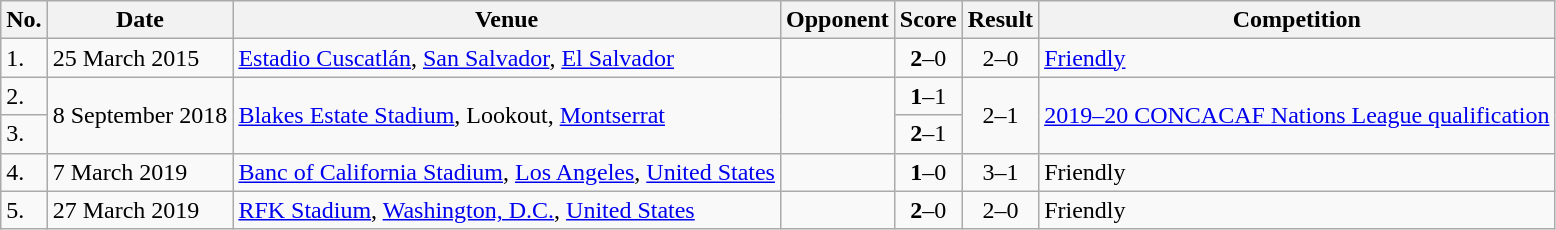<table class="wikitable" style="font-size:100%;">
<tr>
<th>No.</th>
<th>Date</th>
<th>Venue</th>
<th>Opponent</th>
<th>Score</th>
<th>Result</th>
<th>Competition</th>
</tr>
<tr>
<td>1.</td>
<td>25 March 2015</td>
<td><a href='#'>Estadio Cuscatlán</a>, <a href='#'>San Salvador</a>, <a href='#'>El Salvador</a></td>
<td></td>
<td align=center><strong>2</strong>–0</td>
<td align=center>2–0</td>
<td><a href='#'>Friendly</a></td>
</tr>
<tr>
<td>2.</td>
<td rowspan="2">8 September 2018</td>
<td rowspan="2"><a href='#'>Blakes Estate Stadium</a>, Lookout, <a href='#'>Montserrat</a></td>
<td rowspan="2"></td>
<td align=center><strong>1</strong>–1</td>
<td rowspan="2" style="text-align:center">2–1</td>
<td rowspan="2"><a href='#'>2019–20 CONCACAF Nations League qualification</a></td>
</tr>
<tr>
<td>3.</td>
<td align=center><strong>2</strong>–1</td>
</tr>
<tr>
<td>4.</td>
<td>7 March 2019</td>
<td><a href='#'>Banc of California Stadium</a>, <a href='#'>Los Angeles</a>, <a href='#'>United States</a></td>
<td></td>
<td align=center><strong>1</strong>–0</td>
<td align=center>3–1</td>
<td>Friendly</td>
</tr>
<tr>
<td>5.</td>
<td>27 March 2019</td>
<td><a href='#'>RFK Stadium</a>, <a href='#'>Washington, D.C.</a>, <a href='#'>United States</a></td>
<td></td>
<td align=center><strong>2</strong>–0</td>
<td align=center>2–0</td>
<td>Friendly</td>
</tr>
</table>
